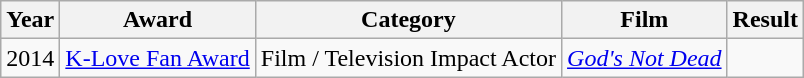<table class="wikitable sortable">
<tr>
<th>Year</th>
<th>Award</th>
<th>Category</th>
<th>Film</th>
<th>Result</th>
</tr>
<tr>
<td>2014</td>
<td><a href='#'>K-Love Fan Award</a></td>
<td>Film / Television Impact Actor</td>
<td><a href='#'><em>God's Not Dead</em></a></td>
<td></td>
</tr>
</table>
